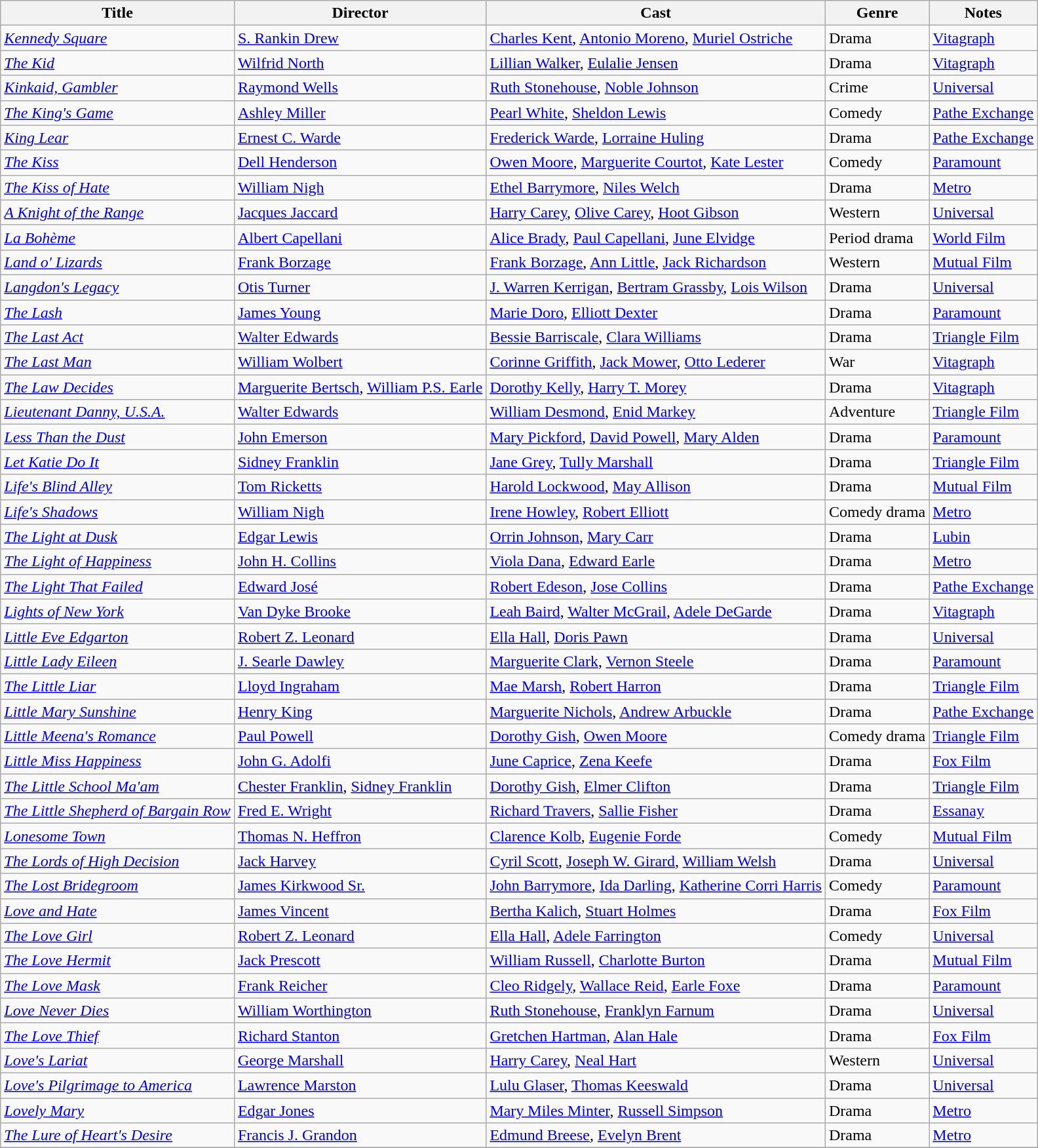<table class="wikitable">
<tr>
<th>Title</th>
<th>Director</th>
<th>Cast</th>
<th>Genre</th>
<th>Notes</th>
</tr>
<tr>
<td><em><a href='#'>Kennedy Square</a></em></td>
<td><a href='#'>S. Rankin Drew</a></td>
<td><a href='#'>Charles Kent</a>, <a href='#'>Antonio Moreno</a>, <a href='#'>Muriel Ostriche</a></td>
<td>Drama</td>
<td><a href='#'>Vitagraph</a></td>
</tr>
<tr>
<td><em><a href='#'>The Kid</a></em></td>
<td><a href='#'>Wilfrid North</a></td>
<td><a href='#'>Lillian Walker</a>, <a href='#'>Eulalie Jensen</a></td>
<td>Drama</td>
<td><a href='#'>Vitagraph</a></td>
</tr>
<tr>
<td><em><a href='#'>Kinkaid, Gambler</a></em></td>
<td><a href='#'>Raymond Wells</a></td>
<td><a href='#'>Ruth Stonehouse</a>, <a href='#'>Noble Johnson</a></td>
<td>Crime</td>
<td><a href='#'>Universal</a></td>
</tr>
<tr>
<td><em><a href='#'>The King's Game</a></em></td>
<td><a href='#'>Ashley Miller</a></td>
<td><a href='#'>Pearl White</a>, <a href='#'>Sheldon Lewis</a></td>
<td>Comedy</td>
<td><a href='#'>Pathe Exchange</a></td>
</tr>
<tr>
<td><em><a href='#'>King Lear</a></em></td>
<td><a href='#'>Ernest C. Warde</a></td>
<td><a href='#'>Frederick Warde</a>, <a href='#'>Lorraine Huling</a></td>
<td>Drama</td>
<td><a href='#'>Pathe Exchange</a></td>
</tr>
<tr>
<td><em><a href='#'>The Kiss</a></em></td>
<td><a href='#'>Dell Henderson</a></td>
<td><a href='#'>Owen Moore</a>, <a href='#'>Marguerite Courtot</a>, <a href='#'>Kate Lester</a></td>
<td>Comedy</td>
<td><a href='#'>Paramount</a></td>
</tr>
<tr>
<td><em><a href='#'>The Kiss of Hate</a></em></td>
<td><a href='#'>William Nigh</a></td>
<td><a href='#'>Ethel Barrymore</a>, <a href='#'>Niles Welch</a></td>
<td>Drama</td>
<td><a href='#'>Metro</a></td>
</tr>
<tr>
<td><em><a href='#'>A Knight of the Range</a></em></td>
<td><a href='#'>Jacques Jaccard</a></td>
<td><a href='#'>Harry Carey</a>, <a href='#'>Olive Carey</a>, <a href='#'>Hoot Gibson</a></td>
<td>Western</td>
<td><a href='#'>Universal</a></td>
</tr>
<tr>
<td><em><a href='#'>La Bohème</a></em></td>
<td><a href='#'>Albert Capellani</a></td>
<td><a href='#'>Alice Brady</a>, <a href='#'>Paul Capellani</a>, <a href='#'>June Elvidge</a></td>
<td>Period drama</td>
<td><a href='#'>World Film</a></td>
</tr>
<tr>
<td><em><a href='#'>Land o' Lizards</a></em></td>
<td><a href='#'>Frank Borzage</a></td>
<td><a href='#'>Frank Borzage</a>, <a href='#'>Ann Little</a>, <a href='#'>Jack Richardson</a></td>
<td>Western</td>
<td><a href='#'>Mutual Film</a></td>
</tr>
<tr>
<td><em><a href='#'>Langdon's Legacy</a></em></td>
<td><a href='#'>Otis Turner</a></td>
<td><a href='#'>J. Warren Kerrigan</a>, <a href='#'>Bertram Grassby</a>, <a href='#'>Lois Wilson</a></td>
<td>Drama</td>
<td><a href='#'>Universal</a></td>
</tr>
<tr>
<td><em><a href='#'>The Lash</a></em></td>
<td><a href='#'>James Young</a></td>
<td><a href='#'>Marie Doro</a>, <a href='#'>Elliott Dexter</a></td>
<td>Drama</td>
<td><a href='#'>Paramount</a></td>
</tr>
<tr>
<td><em><a href='#'>The Last Act</a></em></td>
<td><a href='#'>Walter Edwards</a></td>
<td><a href='#'>Bessie Barriscale</a>, <a href='#'>Clara Williams</a></td>
<td>Drama</td>
<td><a href='#'>Triangle Film</a></td>
</tr>
<tr>
<td><em><a href='#'>The Last Man</a></em></td>
<td><a href='#'>William Wolbert</a></td>
<td><a href='#'>Corinne Griffith</a>, <a href='#'>Jack Mower</a>, <a href='#'>Otto Lederer</a></td>
<td>War</td>
<td><a href='#'>Vitagraph</a></td>
</tr>
<tr>
<td><em><a href='#'>The Law Decides</a></em></td>
<td><a href='#'>Marguerite Bertsch</a>, <a href='#'>William P.S. Earle</a></td>
<td><a href='#'>Dorothy Kelly</a>, <a href='#'>Harry T. Morey</a></td>
<td>Drama</td>
<td><a href='#'>Vitagraph</a></td>
</tr>
<tr>
<td><em><a href='#'>Lieutenant Danny, U.S.A.</a></em></td>
<td><a href='#'>Walter Edwards</a></td>
<td><a href='#'>William Desmond</a>, <a href='#'>Enid Markey</a></td>
<td>Adventure</td>
<td><a href='#'>Triangle Film</a></td>
</tr>
<tr>
<td><em><a href='#'>Less Than the Dust</a></em></td>
<td><a href='#'>John Emerson</a></td>
<td><a href='#'>Mary Pickford</a>, <a href='#'>David Powell</a>, <a href='#'>Mary Alden</a></td>
<td>Drama</td>
<td><a href='#'>Paramount</a></td>
</tr>
<tr>
<td><em><a href='#'>Let Katie Do It</a></em></td>
<td><a href='#'>Sidney Franklin</a></td>
<td><a href='#'>Jane Grey</a>, <a href='#'>Tully Marshall</a></td>
<td>Drama</td>
<td><a href='#'>Triangle Film</a></td>
</tr>
<tr>
<td><em><a href='#'>Life's Blind Alley</a></em></td>
<td><a href='#'>Tom Ricketts</a></td>
<td><a href='#'>Harold Lockwood</a>, <a href='#'>May Allison</a></td>
<td>Drama</td>
<td><a href='#'>Mutual Film</a></td>
</tr>
<tr>
<td><em><a href='#'>Life's Shadows</a></em></td>
<td><a href='#'>William Nigh</a></td>
<td><a href='#'>Irene Howley</a>, <a href='#'>Robert Elliott</a></td>
<td>Comedy drama</td>
<td><a href='#'>Metro</a></td>
</tr>
<tr>
<td><em><a href='#'>The Light at Dusk</a></em></td>
<td><a href='#'>Edgar Lewis</a></td>
<td><a href='#'>Orrin Johnson</a>, <a href='#'>Mary Carr</a></td>
<td>Drama</td>
<td><a href='#'>Lubin</a></td>
</tr>
<tr>
<td><em><a href='#'>The Light of Happiness</a></em></td>
<td><a href='#'>John H. Collins</a></td>
<td><a href='#'>Viola Dana</a>, <a href='#'>Edward Earle</a></td>
<td>Drama</td>
<td><a href='#'>Metro</a></td>
</tr>
<tr>
<td><em><a href='#'>The Light That Failed</a></em></td>
<td><a href='#'>Edward José</a></td>
<td><a href='#'>Robert Edeson</a>, <a href='#'>Jose Collins</a></td>
<td>Drama</td>
<td><a href='#'>Pathe Exchange</a></td>
</tr>
<tr>
<td><em><a href='#'>Lights of New York</a></em></td>
<td><a href='#'>Van Dyke Brooke</a></td>
<td><a href='#'>Leah Baird</a>, <a href='#'>Walter McGrail</a>, <a href='#'>Adele DeGarde</a></td>
<td>Drama</td>
<td><a href='#'>Vitagraph</a></td>
</tr>
<tr>
<td><em><a href='#'>Little Eve Edgarton</a></em></td>
<td><a href='#'>Robert Z. Leonard</a></td>
<td><a href='#'>Ella Hall</a>, <a href='#'>Doris Pawn</a></td>
<td>Drama</td>
<td><a href='#'>Universal</a></td>
</tr>
<tr>
<td><em><a href='#'>Little Lady Eileen</a></em></td>
<td><a href='#'>J. Searle Dawley</a></td>
<td><a href='#'>Marguerite Clark</a>, <a href='#'>Vernon Steele</a></td>
<td>Drama</td>
<td><a href='#'>Paramount</a></td>
</tr>
<tr>
<td><em><a href='#'>The Little Liar</a></em></td>
<td><a href='#'>Lloyd Ingraham</a></td>
<td><a href='#'>Mae Marsh</a>, <a href='#'>Robert Harron</a></td>
<td>Drama</td>
<td><a href='#'>Triangle Film</a></td>
</tr>
<tr>
<td><em><a href='#'>Little Mary Sunshine</a></em></td>
<td><a href='#'>Henry King</a></td>
<td><a href='#'>Marguerite Nichols</a>, <a href='#'>Andrew Arbuckle</a></td>
<td>Drama</td>
<td><a href='#'>Pathe Exchange</a></td>
</tr>
<tr>
<td><em><a href='#'>Little Meena's Romance</a></em></td>
<td><a href='#'>Paul Powell</a></td>
<td><a href='#'>Dorothy Gish</a>, <a href='#'>Owen Moore</a></td>
<td>Comedy drama</td>
<td><a href='#'>Triangle Film</a></td>
</tr>
<tr>
<td><em><a href='#'>Little Miss Happiness</a></em></td>
<td><a href='#'>John G. Adolfi</a></td>
<td><a href='#'>June Caprice</a>, <a href='#'>Zena Keefe</a></td>
<td>Drama</td>
<td><a href='#'>Fox Film</a></td>
</tr>
<tr>
<td><em><a href='#'>The Little School Ma'am</a></em></td>
<td><a href='#'>Chester Franklin</a>, <a href='#'>Sidney Franklin</a></td>
<td><a href='#'>Dorothy Gish</a>, <a href='#'>Elmer Clifton</a></td>
<td>Drama</td>
<td><a href='#'>Triangle Film</a></td>
</tr>
<tr>
<td><em><a href='#'>The Little Shepherd of Bargain Row</a></em></td>
<td><a href='#'>Fred E. Wright</a></td>
<td><a href='#'>Richard Travers</a>, <a href='#'>Sallie Fisher</a></td>
<td>Drama</td>
<td><a href='#'>Essanay</a></td>
</tr>
<tr>
<td><em><a href='#'>Lonesome Town</a></em></td>
<td><a href='#'>Thomas N. Heffron</a></td>
<td><a href='#'>Clarence Kolb</a>, <a href='#'>Eugenie Forde</a></td>
<td>Comedy</td>
<td><a href='#'>Mutual Film</a></td>
</tr>
<tr>
<td><em><a href='#'>The Lords of High Decision</a></em></td>
<td><a href='#'>Jack Harvey</a></td>
<td><a href='#'>Cyril Scott</a>, <a href='#'>Joseph W. Girard</a>, <a href='#'>William Welsh</a></td>
<td>Drama</td>
<td><a href='#'>Universal</a></td>
</tr>
<tr>
<td><em><a href='#'>The Lost Bridegroom</a></em></td>
<td><a href='#'>James Kirkwood Sr.</a></td>
<td><a href='#'>John Barrymore</a>, <a href='#'>Ida Darling</a>, <a href='#'>Katherine Corri Harris</a></td>
<td>Comedy</td>
<td><a href='#'>Paramount</a></td>
</tr>
<tr>
<td><em><a href='#'>Love and Hate</a></em></td>
<td><a href='#'>James Vincent</a></td>
<td><a href='#'>Bertha Kalich</a>, <a href='#'>Stuart Holmes</a></td>
<td>Drama</td>
<td><a href='#'>Fox Film</a></td>
</tr>
<tr>
<td><em><a href='#'>The Love Girl</a></em></td>
<td><a href='#'>Robert Z. Leonard</a></td>
<td><a href='#'>Ella Hall</a>, <a href='#'>Adele Farrington</a></td>
<td>Comedy</td>
<td><a href='#'>Universal</a></td>
</tr>
<tr>
<td><em><a href='#'>The Love Hermit</a></em></td>
<td><a href='#'>Jack Prescott</a></td>
<td><a href='#'>William Russell</a>, <a href='#'>Charlotte Burton</a></td>
<td>Drama</td>
<td><a href='#'>Mutual Film</a></td>
</tr>
<tr>
<td><em><a href='#'>The Love Mask</a></em></td>
<td><a href='#'>Frank Reicher</a></td>
<td><a href='#'>Cleo Ridgely</a>, <a href='#'>Wallace Reid</a>, <a href='#'>Earle Foxe</a></td>
<td>Drama</td>
<td><a href='#'>Paramount</a></td>
</tr>
<tr>
<td><em><a href='#'>Love Never Dies</a></em></td>
<td><a href='#'>William Worthington</a></td>
<td><a href='#'>Ruth Stonehouse</a>, <a href='#'>Franklyn Farnum</a></td>
<td>Drama</td>
<td><a href='#'>Universal</a></td>
</tr>
<tr>
<td><em><a href='#'>The Love Thief</a></em></td>
<td><a href='#'>Richard Stanton</a></td>
<td><a href='#'>Gretchen Hartman</a>, <a href='#'>Alan Hale</a></td>
<td>Drama</td>
<td><a href='#'>Fox Film</a></td>
</tr>
<tr>
<td><em><a href='#'>Love's Lariat</a></em></td>
<td><a href='#'>George Marshall</a></td>
<td><a href='#'>Harry Carey</a>, <a href='#'>Neal Hart</a></td>
<td>Western</td>
<td><a href='#'>Universal</a></td>
</tr>
<tr>
<td><em><a href='#'>Love's Pilgrimage to America</a></em></td>
<td><a href='#'>Lawrence Marston</a></td>
<td><a href='#'>Lulu Glaser</a>, <a href='#'>Thomas Keeswald</a></td>
<td>Drama</td>
<td><a href='#'>Universal</a></td>
</tr>
<tr>
<td><em><a href='#'>Lovely Mary</a></em></td>
<td><a href='#'>Edgar Jones</a></td>
<td><a href='#'>Mary Miles Minter</a>, <a href='#'>Russell Simpson</a></td>
<td>Drama</td>
<td><a href='#'>Metro</a></td>
</tr>
<tr>
<td><em><a href='#'>The Lure of Heart's Desire</a></em></td>
<td><a href='#'>Francis J. Grandon</a></td>
<td><a href='#'>Edmund Breese</a>, <a href='#'>Evelyn Brent</a></td>
<td>Drama</td>
<td><a href='#'>Metro</a></td>
</tr>
<tr>
</tr>
</table>
